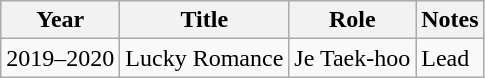<table class="wikitable">
<tr>
<th>Year</th>
<th>Title</th>
<th>Role</th>
<th>Notes</th>
</tr>
<tr>
<td>2019–2020</td>
<td>Lucky Romance</td>
<td>Je Taek-hoo</td>
<td>Lead</td>
</tr>
</table>
